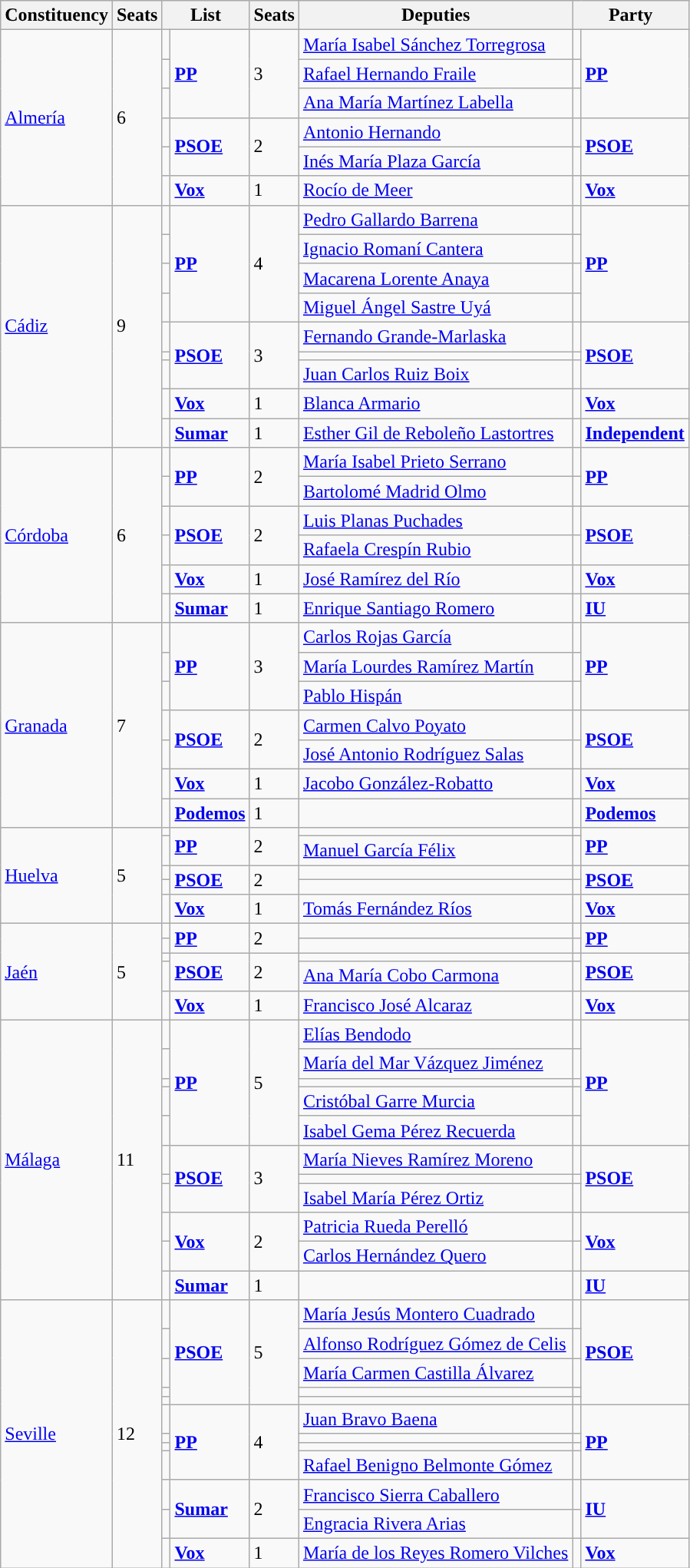<table class="wikitable sortable">
<tr>
<th>Constituency</th>
<th>Seats</th>
<th colspan="2">List</th>
<th>Seats</th>
<th>Deputies</th>
<th colspan="2">Party</th>
</tr>
<tr>
<td rowspan="6"><a href='#'>Almería</a></td>
<td rowspan="6">6</td>
<td></td>
<td rowspan="3"><strong><a href='#'>PP</a></strong></td>
<td rowspan="3">3</td>
<td><a href='#'>María Isabel Sánchez Torregrosa</a></td>
<td></td>
<td rowspan="3"><strong><a href='#'>PP</a></strong></td>
</tr>
<tr>
<td></td>
<td><a href='#'>Rafael Hernando Fraile</a></td>
<td></td>
</tr>
<tr>
<td></td>
<td><a href='#'>Ana María Martínez Labella</a></td>
<td></td>
</tr>
<tr>
<td></td>
<td rowspan="2"><strong><a href='#'>PSOE</a></strong></td>
<td rowspan="2">2</td>
<td><a href='#'>Antonio Hernando</a></td>
<td></td>
<td rowspan="2"><strong><a href='#'>PSOE</a></strong></td>
</tr>
<tr>
<td></td>
<td><a href='#'>Inés María Plaza García</a></td>
<td></td>
</tr>
<tr>
<td></td>
<td><strong><a href='#'>Vox</a></strong></td>
<td>1</td>
<td><a href='#'>Rocío de Meer</a></td>
<td></td>
<td><strong><a href='#'>Vox</a></strong></td>
</tr>
<tr>
<td rowspan="9"><a href='#'>Cádiz</a></td>
<td rowspan="9">9</td>
<td></td>
<td rowspan="4"><strong><a href='#'>PP</a></strong></td>
<td rowspan="4">4</td>
<td><a href='#'>Pedro Gallardo Barrena</a></td>
<td></td>
<td rowspan="4"><strong><a href='#'>PP</a></strong></td>
</tr>
<tr>
<td></td>
<td><a href='#'>Ignacio Romaní Cantera</a></td>
<td></td>
</tr>
<tr>
<td></td>
<td><a href='#'>Macarena Lorente Anaya</a></td>
<td></td>
</tr>
<tr>
<td></td>
<td><a href='#'>Miguel Ángel Sastre Uyá</a></td>
<td></td>
</tr>
<tr>
<td></td>
<td rowspan="3"><strong><a href='#'>PSOE</a></strong></td>
<td rowspan="3">3</td>
<td><a href='#'>Fernando Grande-Marlaska</a></td>
<td></td>
<td rowspan="3"><strong><a href='#'>PSOE</a></strong></td>
</tr>
<tr>
<td></td>
<td></td>
<td></td>
</tr>
<tr>
<td></td>
<td><a href='#'>Juan Carlos Ruiz Boix</a></td>
<td></td>
</tr>
<tr>
<td></td>
<td><strong><a href='#'>Vox</a></strong></td>
<td>1</td>
<td><a href='#'>Blanca Armario</a></td>
<td></td>
<td><strong><a href='#'>Vox</a></strong></td>
</tr>
<tr>
<td></td>
<td><strong><a href='#'>Sumar</a></strong></td>
<td>1</td>
<td><a href='#'>Esther Gil de Reboleño Lastortres</a></td>
<td></td>
<td><strong><a href='#'>Independent</a></strong></td>
</tr>
<tr>
<td rowspan="6"><a href='#'>Córdoba</a></td>
<td rowspan="6">6</td>
<td></td>
<td rowspan="2"><strong><a href='#'>PP</a></strong></td>
<td rowspan="2">2</td>
<td><a href='#'>María Isabel Prieto Serrano</a></td>
<td></td>
<td rowspan="2"><strong><a href='#'>PP</a></strong></td>
</tr>
<tr>
<td></td>
<td><a href='#'>Bartolomé Madrid Olmo</a></td>
<td></td>
</tr>
<tr>
<td></td>
<td rowspan="2"><strong><a href='#'>PSOE</a></strong></td>
<td rowspan="2">2</td>
<td><a href='#'>Luis Planas Puchades</a></td>
<td></td>
<td rowspan="2"><strong><a href='#'>PSOE</a></strong></td>
</tr>
<tr>
<td></td>
<td><a href='#'>Rafaela Crespín Rubio</a></td>
<td></td>
</tr>
<tr>
<td></td>
<td><strong><a href='#'>Vox</a></strong></td>
<td>1</td>
<td><a href='#'>José Ramírez del Río</a></td>
<td></td>
<td><strong><a href='#'>Vox</a></strong></td>
</tr>
<tr>
<td></td>
<td><strong><a href='#'>Sumar</a></strong></td>
<td>1</td>
<td><a href='#'>Enrique Santiago Romero</a></td>
<td></td>
<td><strong><a href='#'>IU</a></strong></td>
</tr>
<tr>
<td rowspan="7"><a href='#'>Granada</a></td>
<td rowspan="7">7</td>
<td></td>
<td rowspan="3"><strong><a href='#'>PP</a></strong></td>
<td rowspan="3">3</td>
<td><a href='#'>Carlos Rojas García</a></td>
<td></td>
<td rowspan="3"><strong><a href='#'>PP</a></strong></td>
</tr>
<tr>
<td></td>
<td><a href='#'>María Lourdes Ramírez Martín</a></td>
<td></td>
</tr>
<tr>
<td></td>
<td><a href='#'>Pablo Hispán</a></td>
<td></td>
</tr>
<tr>
<td></td>
<td rowspan="2"><strong><a href='#'>PSOE</a></strong></td>
<td rowspan="2">2</td>
<td><a href='#'>Carmen Calvo Poyato</a></td>
<td></td>
<td rowspan="2"><strong><a href='#'>PSOE</a></strong></td>
</tr>
<tr>
<td></td>
<td><a href='#'>José Antonio Rodríguez Salas</a></td>
<td></td>
</tr>
<tr>
<td></td>
<td><strong><a href='#'>Vox</a></strong></td>
<td>1</td>
<td><a href='#'>Jacobo González-Robatto</a></td>
<td></td>
<td><strong><a href='#'>Vox</a></strong></td>
</tr>
<tr>
<td></td>
<td><strong><a href='#'>Podemos</a></strong></td>
<td>1</td>
<td></td>
<td></td>
<td><a href='#'><strong>Podemos</strong></a></td>
</tr>
<tr>
<td rowspan="5"><a href='#'>Huelva</a></td>
<td rowspan="5">5</td>
<td></td>
<td rowspan="2"><strong><a href='#'>PP</a></strong></td>
<td rowspan="2">2</td>
<td></td>
<td></td>
<td rowspan="2"><strong><a href='#'>PP</a></strong></td>
</tr>
<tr>
<td></td>
<td><a href='#'>Manuel García Félix</a></td>
<td></td>
</tr>
<tr>
<td></td>
<td rowspan="2"><strong><a href='#'>PSOE</a></strong></td>
<td rowspan="2">2</td>
<td></td>
<td></td>
<td rowspan="2"><strong><a href='#'>PSOE</a></strong></td>
</tr>
<tr>
<td></td>
<td></td>
<td></td>
</tr>
<tr>
<td></td>
<td><strong><a href='#'>Vox</a></strong></td>
<td>1</td>
<td><a href='#'>Tomás Fernández Ríos</a></td>
<td></td>
<td><strong><a href='#'>Vox</a></strong></td>
</tr>
<tr>
<td rowspan="5"><a href='#'>Jaén</a></td>
<td rowspan="5">5</td>
<td></td>
<td rowspan="2"><strong><a href='#'>PP</a></strong></td>
<td rowspan="2">2</td>
<td></td>
<td></td>
<td rowspan="2"><strong><a href='#'>PP</a></strong></td>
</tr>
<tr>
<td></td>
<td></td>
<td></td>
</tr>
<tr>
<td></td>
<td rowspan="2"><strong><a href='#'>PSOE</a></strong></td>
<td rowspan="2">2</td>
<td></td>
<td></td>
<td rowspan="2"><strong><a href='#'>PSOE</a></strong></td>
</tr>
<tr>
<td></td>
<td><a href='#'>Ana María Cobo Carmona</a></td>
<td></td>
</tr>
<tr>
<td></td>
<td><strong><a href='#'>Vox</a></strong></td>
<td>1</td>
<td><a href='#'>Francisco José Alcaraz</a></td>
<td></td>
<td><strong><a href='#'>Vox</a></strong></td>
</tr>
<tr>
<td rowspan="11"><a href='#'>Málaga</a></td>
<td rowspan="11">11</td>
<td></td>
<td rowspan="5"><strong><a href='#'>PP</a></strong></td>
<td rowspan="5">5</td>
<td><a href='#'>Elías Bendodo</a></td>
<td></td>
<td rowspan="5"><strong><a href='#'>PP</a></strong></td>
</tr>
<tr>
<td></td>
<td><a href='#'>María del Mar Vázquez Jiménez</a></td>
<td></td>
</tr>
<tr>
<td></td>
<td></td>
<td></td>
</tr>
<tr>
<td></td>
<td><a href='#'>Cristóbal Garre Murcia</a></td>
<td></td>
</tr>
<tr>
<td></td>
<td><a href='#'>Isabel Gema Pérez Recuerda</a></td>
<td></td>
</tr>
<tr>
<td></td>
<td rowspan="3"><strong><a href='#'>PSOE</a></strong></td>
<td rowspan="3">3</td>
<td><a href='#'>María Nieves Ramírez Moreno</a></td>
<td></td>
<td rowspan="3"><strong><a href='#'>PSOE</a></strong></td>
</tr>
<tr>
<td></td>
<td></td>
<td></td>
</tr>
<tr>
<td></td>
<td><a href='#'>Isabel María Pérez Ortiz</a></td>
<td></td>
</tr>
<tr>
<td></td>
<td rowspan="2"><strong><a href='#'>Vox</a></strong></td>
<td rowspan="2">2</td>
<td><a href='#'>Patricia Rueda Perelló</a></td>
<td></td>
<td rowspan="2"><strong><a href='#'>Vox</a></strong></td>
</tr>
<tr>
<td></td>
<td><a href='#'>Carlos Hernández Quero</a></td>
<td></td>
</tr>
<tr>
<td></td>
<td><strong><a href='#'>Sumar</a></strong></td>
<td>1</td>
<td></td>
<td></td>
<td><a href='#'><strong>IU</strong></a></td>
</tr>
<tr>
<td rowspan="12"><a href='#'>Seville</a></td>
<td rowspan="12">12</td>
<td></td>
<td rowspan="5"><strong><a href='#'>PSOE</a></strong></td>
<td rowspan="5">5</td>
<td><a href='#'>María Jesús Montero Cuadrado</a></td>
<td></td>
<td rowspan="5"><strong><a href='#'>PSOE</a></strong></td>
</tr>
<tr>
<td></td>
<td><a href='#'>Alfonso Rodríguez Gómez de Celis</a></td>
<td></td>
</tr>
<tr>
<td></td>
<td><a href='#'>María Carmen Castilla Álvarez</a></td>
<td></td>
</tr>
<tr>
<td></td>
<td></td>
<td></td>
</tr>
<tr>
<td></td>
<td></td>
<td></td>
</tr>
<tr>
<td></td>
<td rowspan="4"><strong><a href='#'>PP</a></strong></td>
<td rowspan="4">4</td>
<td><a href='#'>Juan Bravo Baena</a></td>
<td></td>
<td rowspan="4"><strong><a href='#'>PP</a></strong></td>
</tr>
<tr>
<td></td>
<td></td>
<td></td>
</tr>
<tr>
<td></td>
<td></td>
<td></td>
</tr>
<tr>
<td></td>
<td><a href='#'>Rafael Benigno Belmonte Gómez</a></td>
<td></td>
</tr>
<tr>
<td></td>
<td rowspan="2"><strong><a href='#'>Sumar</a></strong></td>
<td rowspan="2">2</td>
<td><a href='#'>Francisco Sierra Caballero</a></td>
<td></td>
<td rowspan="2"><a href='#'><strong>IU</strong></a></td>
</tr>
<tr>
<td></td>
<td><a href='#'>Engracia Rivera Arias</a></td>
<td></td>
</tr>
<tr>
<td></td>
<td><strong><a href='#'>Vox</a></strong></td>
<td>1</td>
<td><a href='#'>María de los Reyes Romero Vilches</a></td>
<td></td>
<td><strong><a href='#'>Vox</a></strong></td>
</tr>
</table>
